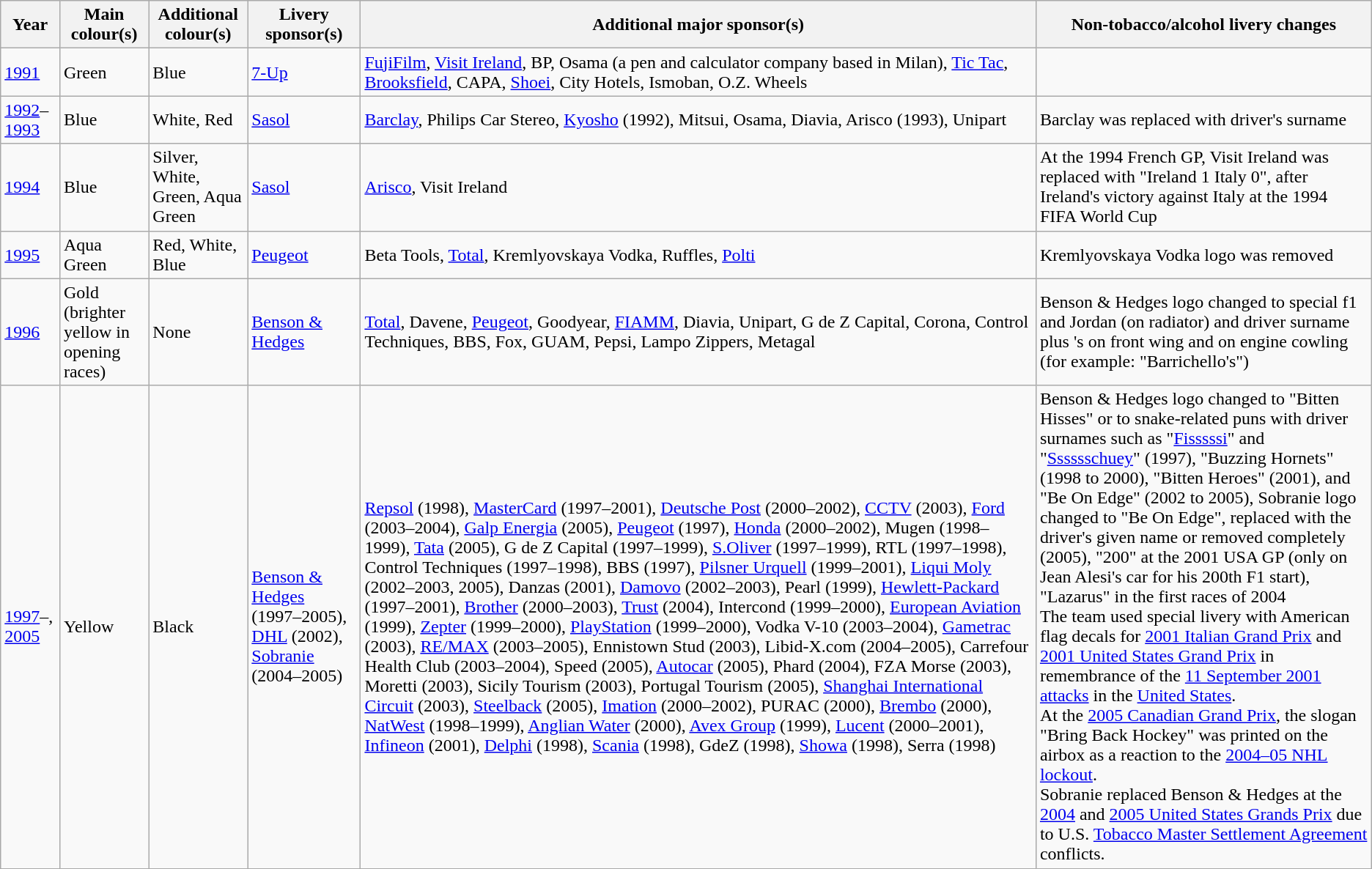<table class="wikitable">
<tr>
<th>Year</th>
<th>Main colour(s)</th>
<th>Additional colour(s)</th>
<th>Livery sponsor(s)</th>
<th>Additional major sponsor(s)</th>
<th>Non-tobacco/alcohol livery changes</th>
</tr>
<tr>
<td><a href='#'>1991</a></td>
<td>Green</td>
<td>Blue</td>
<td><a href='#'>7-Up</a></td>
<td><a href='#'>FujiFilm</a>, <a href='#'>Visit Ireland</a>, BP, Osama (a pen and calculator company based in Milan), <a href='#'>Tic Tac</a>, <a href='#'>Brooksfield</a>, CAPA, <a href='#'>Shoei</a>, City Hotels, Ismoban, O.Z. Wheels</td>
<td></td>
</tr>
<tr>
<td><a href='#'>1992</a>–<a href='#'>1993</a></td>
<td>Blue</td>
<td>White, Red</td>
<td><a href='#'>Sasol</a></td>
<td><a href='#'>Barclay</a>, Philips Car Stereo, <a href='#'>Kyosho</a> (1992), Mitsui, Osama, Diavia, Arisco (1993), Unipart</td>
<td>Barclay was replaced with driver's surname</td>
</tr>
<tr>
<td><a href='#'>1994</a></td>
<td>Blue</td>
<td>Silver, White, Green, Aqua Green</td>
<td><a href='#'>Sasol</a></td>
<td><a href='#'>Arisco</a>, Visit Ireland</td>
<td>At the 1994 French GP, Visit Ireland was replaced with "Ireland 1 Italy 0", after Ireland's victory against Italy at the 1994 FIFA World Cup</td>
</tr>
<tr>
<td><a href='#'>1995</a></td>
<td>Aqua Green</td>
<td>Red, White, Blue</td>
<td><a href='#'>Peugeot</a></td>
<td>Beta Tools, <a href='#'>Total</a>, Kremlyovskaya Vodka, Ruffles, <a href='#'>Polti</a></td>
<td>Kremlyovskaya Vodka logo was removed</td>
</tr>
<tr>
<td><a href='#'>1996</a></td>
<td>Gold (brighter yellow in opening races)</td>
<td>None</td>
<td><a href='#'>Benson & Hedges</a></td>
<td><a href='#'>Total</a>, Davene, <a href='#'>Peugeot</a>, Goodyear, <a href='#'>FIAMM</a>, Diavia, Unipart, G de Z Capital, Corona, Control Techniques, BBS, Fox, GUAM, Pepsi, Lampo Zippers, Metagal</td>
<td>Benson & Hedges logo changed to special f1 and Jordan (on radiator) and driver surname plus 's on front wing and on engine cowling (for example: "Barrichello's")</td>
</tr>
<tr>
<td><a href='#'>1997</a>–, <a href='#'>2005</a></td>
<td>Yellow</td>
<td>Black</td>
<td><a href='#'>Benson & Hedges</a> (1997–2005), <a href='#'>DHL</a> (2002), <a href='#'>Sobranie</a> (2004–2005)</td>
<td><a href='#'>Repsol</a> (1998), <a href='#'>MasterCard</a> (1997–2001), <a href='#'>Deutsche Post</a> (2000–2002), <a href='#'>CCTV</a> (2003), <a href='#'>Ford</a> (2003–2004), <a href='#'>Galp Energia</a> (2005), <a href='#'>Peugeot</a> (1997), <a href='#'>Honda</a> (2000–2002), Mugen (1998–1999), <a href='#'>Tata</a> (2005), G de Z Capital (1997–1999), <a href='#'>S.Oliver</a> (1997–1999), RTL (1997–1998), Control Techniques (1997–1998), BBS (1997), <a href='#'>Pilsner Urquell</a> (1999–2001), <a href='#'>Liqui Moly</a> (2002–2003, 2005), Danzas (2001), <a href='#'>Damovo</a> (2002–2003), Pearl (1999), <a href='#'>Hewlett-Packard</a> (1997–2001), <a href='#'>Brother</a> (2000–2003), <a href='#'>Trust</a> (2004), Intercond (1999–2000), <a href='#'>European Aviation</a> (1999), <a href='#'>Zepter</a> (1999–2000), <a href='#'>PlayStation</a> (1999–2000), Vodka V-10 (2003–2004), <a href='#'>Gametrac</a> (2003), <a href='#'>RE/MAX</a> (2003–2005), Ennistown Stud (2003), Libid-X.com (2004–2005), Carrefour Health Club (2003–2004), Speed (2005), <a href='#'>Autocar</a> (2005), Phard (2004), FZA Morse (2003), Moretti (2003), Sicily Tourism (2003), Portugal Tourism (2005), <a href='#'>Shanghai International Circuit</a> (2003), <a href='#'>Steelback</a> (2005), <a href='#'>Imation</a> (2000–2002), PURAC (2000), <a href='#'>Brembo</a> (2000), <a href='#'>NatWest</a> (1998–1999), <a href='#'>Anglian Water</a> (2000), <a href='#'>Avex Group</a> (1999), <a href='#'>Lucent</a> (2000–2001), <a href='#'>Infineon</a> (2001), <a href='#'>Delphi</a> (1998), <a href='#'>Scania</a> (1998), GdeZ (1998), <a href='#'>Showa</a> (1998), Serra (1998)</td>
<td>Benson & Hedges logo changed to "Bitten Hisses" or to snake-related puns with driver surnames such as "<a href='#'>Fisssssi</a>" and "<a href='#'>Sssssschuey</a>" (1997), "Buzzing Hornets" (1998 to 2000), "Bitten Heroes" (2001), and "Be On Edge" (2002 to 2005), Sobranie logo changed to "Be On Edge", replaced with the driver's given name or removed completely (2005), "200" at the 2001 USA GP (only on Jean Alesi's car for his 200th F1 start), "Lazarus" in the first races of 2004<br>The team used special livery with American flag decals for <a href='#'>2001 Italian Grand Prix</a> and <a href='#'>2001 United States Grand Prix</a> in remembrance of the <a href='#'>11 September 2001 attacks</a> in the <a href='#'>United States</a>.<br>At the <a href='#'>2005 Canadian Grand Prix</a>, the slogan "Bring Back Hockey" was printed on the airbox as a reaction to the <a href='#'>2004–05 NHL lockout</a>.<br>Sobranie replaced Benson & Hedges at the <a href='#'>2004</a> and <a href='#'>2005 United States Grands Prix</a> due to U.S. <a href='#'>Tobacco Master Settlement Agreement</a> conflicts.</td>
</tr>
</table>
